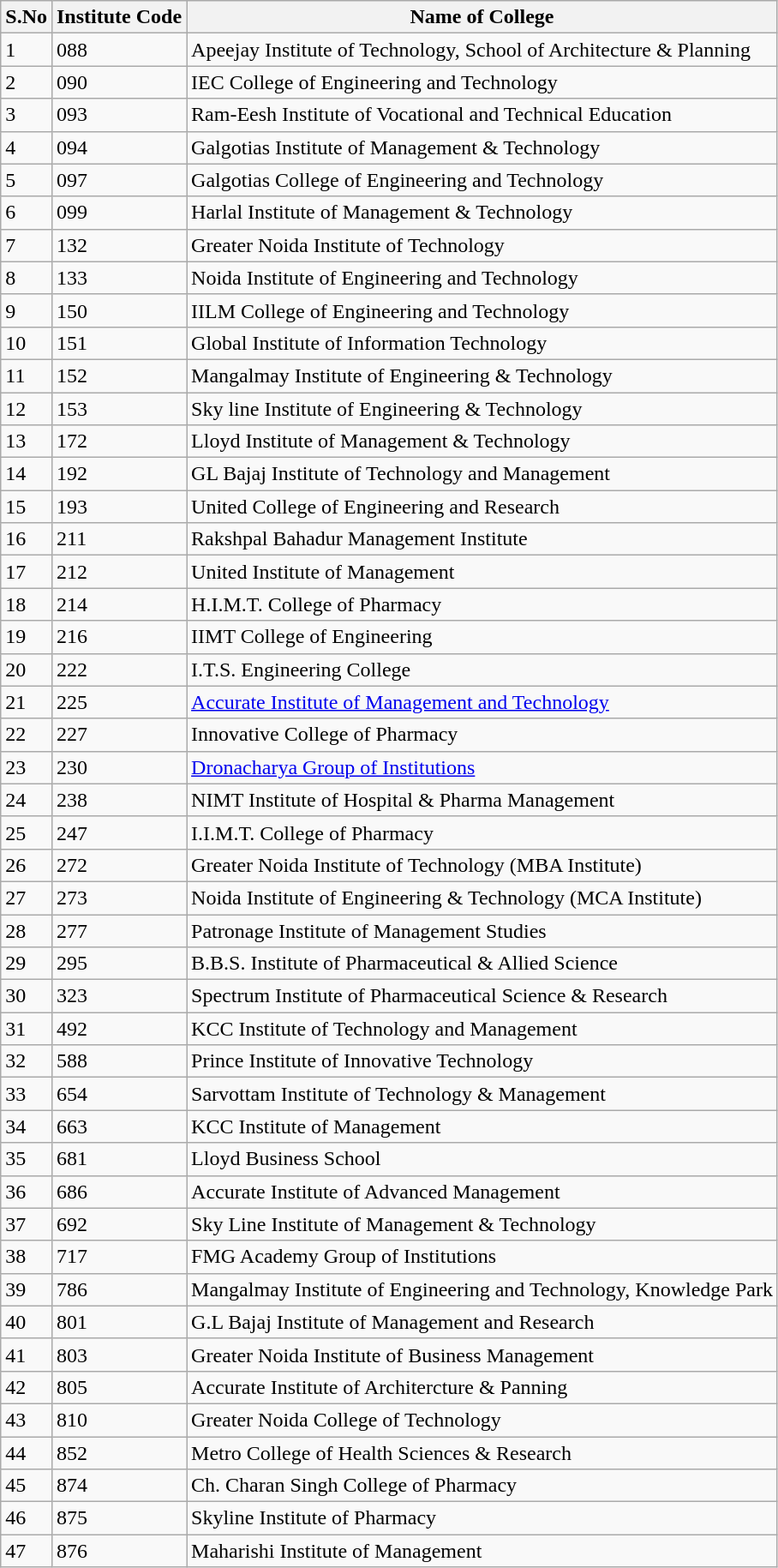<table class="wikitable sortable">
<tr>
<th>S.No</th>
<th>Institute Code</th>
<th>Name of College</th>
</tr>
<tr>
<td>1</td>
<td>088</td>
<td>Apeejay Institute of Technology, School of Architecture & Planning</td>
</tr>
<tr>
<td>2</td>
<td>090</td>
<td>IEC College of Engineering and Technology</td>
</tr>
<tr>
<td>3</td>
<td>093</td>
<td>Ram-Eesh Institute of Vocational and Technical Education</td>
</tr>
<tr>
<td>4</td>
<td>094</td>
<td>Galgotias Institute of Management & Technology</td>
</tr>
<tr>
<td>5</td>
<td>097</td>
<td>Galgotias College of Engineering and Technology</td>
</tr>
<tr>
<td>6</td>
<td>099</td>
<td>Harlal Institute of Management & Technology</td>
</tr>
<tr>
<td>7</td>
<td>132</td>
<td>Greater Noida Institute of Technology</td>
</tr>
<tr>
<td>8</td>
<td>133</td>
<td>Noida Institute of Engineering and Technology</td>
</tr>
<tr>
<td>9</td>
<td>150</td>
<td>IILM College of Engineering and Technology</td>
</tr>
<tr>
<td>10</td>
<td>151</td>
<td>Global Institute of Information Technology</td>
</tr>
<tr>
<td>11</td>
<td>152</td>
<td>Mangalmay Institute of Engineering & Technology</td>
</tr>
<tr>
<td>12</td>
<td>153</td>
<td>Sky line Institute of Engineering & Technology</td>
</tr>
<tr>
<td>13</td>
<td>172</td>
<td>Lloyd Institute of Management & Technology</td>
</tr>
<tr>
<td>14</td>
<td>192</td>
<td>GL Bajaj Institute of Technology and Management</td>
</tr>
<tr>
<td>15</td>
<td>193</td>
<td>United College of Engineering and Research</td>
</tr>
<tr>
<td>16</td>
<td>211</td>
<td>Rakshpal Bahadur Management Institute</td>
</tr>
<tr>
<td>17</td>
<td>212</td>
<td>United Institute of Management</td>
</tr>
<tr>
<td>18</td>
<td>214</td>
<td>H.I.M.T. College of Pharmacy</td>
</tr>
<tr>
<td>19</td>
<td>216</td>
<td>IIMT College of Engineering</td>
</tr>
<tr>
<td>20</td>
<td>222</td>
<td>I.T.S. Engineering College</td>
</tr>
<tr>
<td>21</td>
<td>225</td>
<td><a href='#'>Accurate Institute of Management and Technology</a></td>
</tr>
<tr>
<td>22</td>
<td>227</td>
<td>Innovative College of Pharmacy</td>
</tr>
<tr>
<td>23</td>
<td>230</td>
<td><a href='#'>Dronacharya Group of Institutions</a></td>
</tr>
<tr>
<td>24</td>
<td>238</td>
<td>NIMT Institute of Hospital & Pharma Management</td>
</tr>
<tr>
<td>25</td>
<td>247</td>
<td>I.I.M.T. College of Pharmacy</td>
</tr>
<tr>
<td>26</td>
<td>272</td>
<td>Greater Noida Institute of Technology (MBA Institute)</td>
</tr>
<tr>
<td>27</td>
<td>273</td>
<td>Noida Institute of Engineering & Technology (MCA Institute)</td>
</tr>
<tr>
<td>28</td>
<td>277</td>
<td>Patronage Institute of Management Studies</td>
</tr>
<tr>
<td>29</td>
<td>295</td>
<td>B.B.S. Institute of Pharmaceutical & Allied Science</td>
</tr>
<tr>
<td>30</td>
<td>323</td>
<td>Spectrum Institute of Pharmaceutical Science & Research</td>
</tr>
<tr>
<td>31</td>
<td>492</td>
<td>KCC Institute of Technology and Management</td>
</tr>
<tr>
<td>32</td>
<td>588</td>
<td>Prince Institute of Innovative Technology</td>
</tr>
<tr>
<td>33</td>
<td>654</td>
<td>Sarvottam Institute of Technology & Management</td>
</tr>
<tr>
<td>34</td>
<td>663</td>
<td>KCC Institute of Management</td>
</tr>
<tr>
<td>35</td>
<td>681</td>
<td>Lloyd Business School</td>
</tr>
<tr>
<td>36</td>
<td>686</td>
<td>Accurate Institute of Advanced Management</td>
</tr>
<tr>
<td>37</td>
<td>692</td>
<td>Sky Line Institute of Management & Technology</td>
</tr>
<tr>
<td>38</td>
<td>717</td>
<td>FMG Academy Group of Institutions</td>
</tr>
<tr>
<td>39</td>
<td>786</td>
<td>Mangalmay Institute of Engineering and Technology, Knowledge Park</td>
</tr>
<tr>
<td>40</td>
<td>801</td>
<td>G.L Bajaj Institute of Management and Research</td>
</tr>
<tr>
<td>41</td>
<td>803</td>
<td>Greater Noida Institute of Business Management</td>
</tr>
<tr>
<td>42</td>
<td>805</td>
<td>Accurate Institute of Architercture & Panning</td>
</tr>
<tr>
<td>43</td>
<td>810</td>
<td>Greater Noida College of Technology</td>
</tr>
<tr>
<td>44</td>
<td>852</td>
<td>Metro College of Health Sciences & Research</td>
</tr>
<tr>
<td>45</td>
<td>874</td>
<td>Ch. Charan Singh College of Pharmacy</td>
</tr>
<tr>
<td>46</td>
<td>875</td>
<td>Skyline Institute of Pharmacy</td>
</tr>
<tr>
<td>47</td>
<td>876</td>
<td>Maharishi Institute of Management</td>
</tr>
</table>
